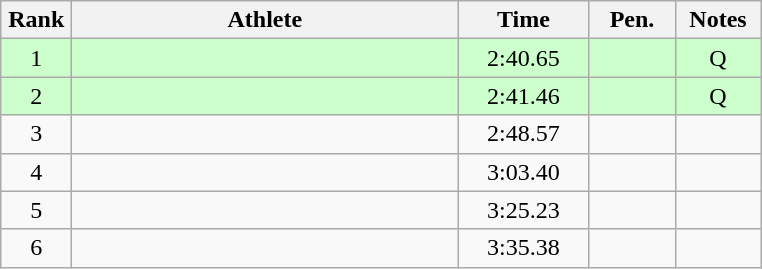<table class=wikitable style="text-align:center">
<tr>
<th width=40>Rank</th>
<th width=250>Athlete</th>
<th width=80>Time</th>
<th width=50>Pen.</th>
<th width=50>Notes</th>
</tr>
<tr bgcolor=ccffcc>
<td>1</td>
<td align=left></td>
<td>2:40.65</td>
<td></td>
<td>Q</td>
</tr>
<tr bgcolor=ccffcc>
<td>2</td>
<td align=left></td>
<td>2:41.46</td>
<td></td>
<td>Q</td>
</tr>
<tr>
<td>3</td>
<td align=left></td>
<td>2:48.57</td>
<td></td>
<td></td>
</tr>
<tr>
<td>4</td>
<td align=left></td>
<td>3:03.40</td>
<td></td>
<td></td>
</tr>
<tr>
<td>5</td>
<td align=left></td>
<td>3:25.23</td>
<td></td>
<td></td>
</tr>
<tr>
<td>6</td>
<td align=left></td>
<td>3:35.38</td>
<td></td>
<td></td>
</tr>
</table>
